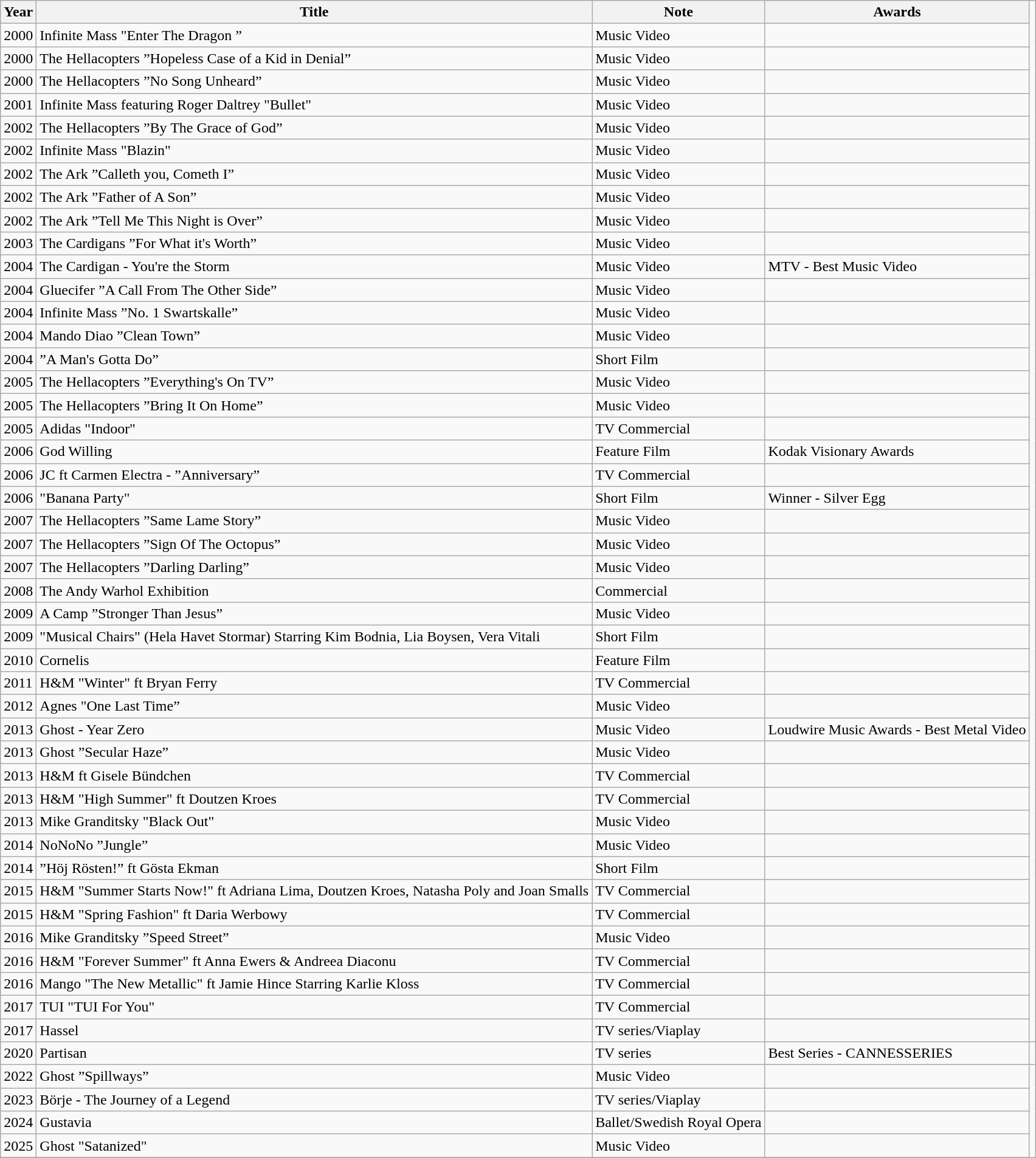<table class="wikitable">
<tr>
<th>Year</th>
<th>Title</th>
<th>Note</th>
<th>Awards</th>
</tr>
<tr>
<td>2000</td>
<td>Infinite Mass "Enter The Dragon ”</td>
<td>Music Video</td>
<td></td>
</tr>
<tr>
<td>2000</td>
<td>The Hellacopters ”Hopeless Case of a Kid in Denial”</td>
<td>Music Video</td>
<td></td>
</tr>
<tr>
<td>2000</td>
<td>The Hellacopters ”No Song Unheard”</td>
<td>Music Video</td>
<td></td>
</tr>
<tr>
<td>2001</td>
<td>Infinite Mass featuring Roger Daltrey "Bullet"</td>
<td>Music Video</td>
<td></td>
</tr>
<tr>
<td>2002</td>
<td>The Hellacopters ”By The Grace of God”</td>
<td>Music Video</td>
<td></td>
</tr>
<tr>
<td>2002</td>
<td>Infinite Mass "Blazin"</td>
<td>Music Video</td>
<td></td>
</tr>
<tr>
<td>2002</td>
<td>The Ark ”Calleth you, Cometh I”</td>
<td>Music Video</td>
<td></td>
</tr>
<tr>
<td>2002</td>
<td>The Ark ”Father of A Son”</td>
<td>Music Video</td>
<td></td>
</tr>
<tr>
<td>2002</td>
<td>The Ark ”Tell Me This Night is Over”</td>
<td>Music Video</td>
<td></td>
</tr>
<tr>
<td>2003</td>
<td>The Cardigans ”For What it's Worth”</td>
<td>Music Video</td>
<td></td>
</tr>
<tr>
<td>2004</td>
<td>The Cardigan - You're the Storm</td>
<td>Music Video</td>
<td>MTV - Best Music Video</td>
</tr>
<tr>
<td>2004</td>
<td>Gluecifer ”A Call From The Other Side”</td>
<td>Music Video</td>
<td></td>
</tr>
<tr>
<td>2004</td>
<td>Infinite Mass ”No. 1 Swartskalle”</td>
<td>Music Video</td>
<td></td>
</tr>
<tr>
<td>2004</td>
<td>Mando Diao ”Clean Town”</td>
<td>Music Video</td>
<td></td>
</tr>
<tr>
<td>2004</td>
<td>”A Man's Gotta Do”</td>
<td>Short Film</td>
<td></td>
</tr>
<tr>
<td>2005</td>
<td>The Hellacopters ”Everything's On TV”</td>
<td>Music Video</td>
<td></td>
</tr>
<tr>
<td>2005</td>
<td>The Hellacopters ”Bring It On Home”</td>
<td>Music Video</td>
<td></td>
</tr>
<tr>
<td>2005</td>
<td>Adidas "Indoor"</td>
<td>TV Commercial</td>
<td></td>
</tr>
<tr>
<td>2006</td>
<td>God Willing</td>
<td>Feature Film</td>
<td>Kodak Visionary Awards</td>
</tr>
<tr>
<td>2006</td>
<td>JC ft Carmen Electra - ”Anniversary”</td>
<td>TV Commercial</td>
<td></td>
</tr>
<tr>
<td>2006</td>
<td>"Banana Party"</td>
<td>Short Film</td>
<td>Winner - Silver Egg</td>
</tr>
<tr>
<td>2007</td>
<td>The Hellacopters ”Same Lame Story”</td>
<td>Music Video</td>
<td></td>
</tr>
<tr>
<td>2007</td>
<td>The Hellacopters ”Sign Of The Octopus”</td>
<td>Music Video</td>
<td></td>
</tr>
<tr>
<td>2007</td>
<td>The Hellacopters ”Darling Darling”</td>
<td>Music Video</td>
<td></td>
</tr>
<tr>
<td>2008</td>
<td>The Andy Warhol Exhibition</td>
<td>Commercial</td>
<td></td>
</tr>
<tr>
<td>2009</td>
<td>A Camp ”Stronger Than Jesus”</td>
<td>Music Video</td>
<td></td>
</tr>
<tr>
<td>2009</td>
<td>"Musical Chairs" (Hela Havet Stormar) Starring Kim Bodnia, Lia Boysen, Vera Vitali</td>
<td>Short Film</td>
<td></td>
</tr>
<tr>
<td>2010</td>
<td>Cornelis</td>
<td>Feature Film</td>
<td></td>
</tr>
<tr>
<td>2011</td>
<td>H&M "Winter" ft Bryan Ferry</td>
<td>TV Commercial</td>
<td></td>
</tr>
<tr>
<td>2012</td>
<td>Agnes "One Last Time”</td>
<td>Music Video</td>
<td></td>
</tr>
<tr>
<td>2013</td>
<td>Ghost - Year Zero</td>
<td>Music Video</td>
<td>Loudwire Music Awards - Best Metal Video</td>
</tr>
<tr>
<td>2013</td>
<td>Ghost ”Secular Haze”</td>
<td>Music Video</td>
<td></td>
</tr>
<tr>
<td>2013</td>
<td>H&M ft Gisele Bündchen</td>
<td>TV Commercial</td>
<td></td>
</tr>
<tr>
<td>2013</td>
<td>H&M "High Summer" ft Doutzen Kroes</td>
<td>TV Commercial</td>
<td></td>
</tr>
<tr>
<td>2013</td>
<td>Mike Granditsky "Black Out"</td>
<td>Music Video</td>
<td></td>
</tr>
<tr>
<td>2014</td>
<td>NoNoNo ”Jungle”</td>
<td>Music Video</td>
<td></td>
</tr>
<tr>
<td>2014</td>
<td>”Höj Rösten!” ft Gösta Ekman</td>
<td>Short Film</td>
<td></td>
</tr>
<tr>
<td>2015</td>
<td>H&M "Summer Starts Now!" ft Adriana Lima, Doutzen Kroes, Natasha Poly and Joan Smalls</td>
<td>TV Commercial</td>
<td></td>
</tr>
<tr>
<td>2015</td>
<td>H&M "Spring Fashion" ft Daria Werbowy</td>
<td>TV Commercial</td>
<td></td>
</tr>
<tr>
<td>2016</td>
<td>Mike Granditsky ”Speed Street”</td>
<td>Music Video</td>
<td></td>
</tr>
<tr>
<td>2016</td>
<td>H&M "Forever Summer" ft Anna Ewers & Andreea Diaconu</td>
<td>TV Commercial</td>
<td></td>
</tr>
<tr>
<td>2016</td>
<td>Mango "The New Metallic" ft Jamie Hince Starring Karlie Kloss</td>
<td>TV Commercial</td>
<td></td>
</tr>
<tr>
<td>2017</td>
<td>TUI "TUI For You"</td>
<td>TV Commercial</td>
<td></td>
</tr>
<tr>
<td>2017</td>
<td>Hassel</td>
<td>TV series/Viaplay</td>
<td></td>
</tr>
<tr>
<td>2020</td>
<td>Partisan</td>
<td>TV series</td>
<td>Best Series - CANNESSERIES</td>
<td></td>
</tr>
<tr>
<td>2022</td>
<td>Ghost ”Spillways”</td>
<td>Music Video</td>
<td></td>
</tr>
<tr>
<td>2023</td>
<td>Börje - The Journey of a Legend</td>
<td>TV series/Viaplay</td>
<td></td>
</tr>
<tr>
<td>2024</td>
<td>Gustavia</td>
<td>Ballet/Swedish Royal Opera</td>
<td></td>
</tr>
<tr>
<td>2025</td>
<td>Ghost "Satanized"</td>
<td>Music Video</td>
<td></td>
</tr>
<tr>
</tr>
</table>
